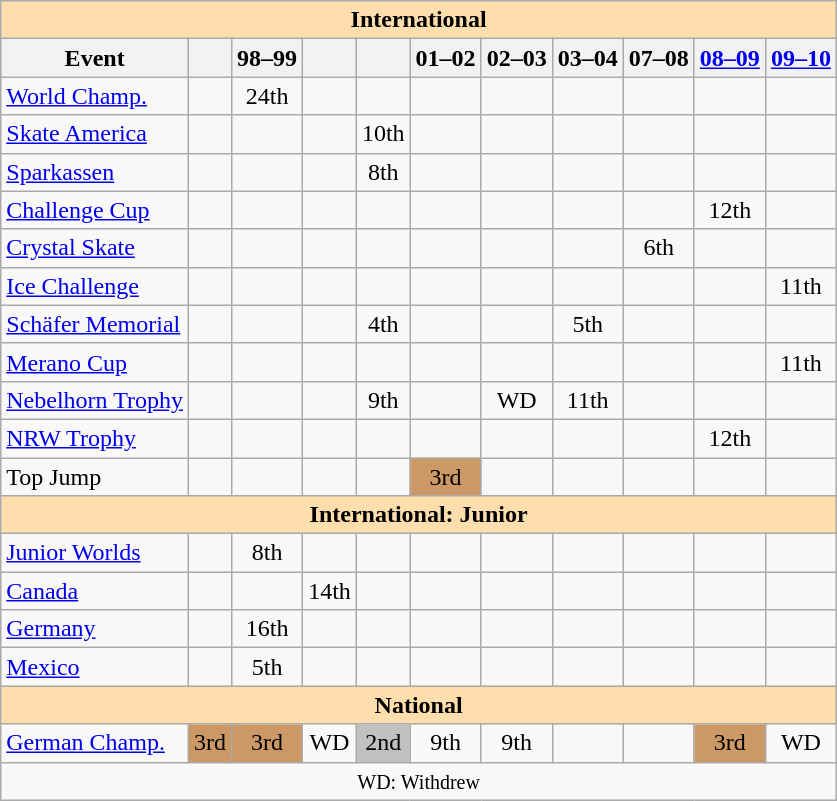<table class="wikitable" style="text-align:center">
<tr>
<th style="background-color: #ffdead; " colspan=11 align=center>International</th>
</tr>
<tr>
<th>Event</th>
<th></th>
<th>98–99</th>
<th></th>
<th></th>
<th>01–02</th>
<th>02–03</th>
<th>03–04</th>
<th>07–08</th>
<th><a href='#'>08–09</a></th>
<th><a href='#'>09–10</a></th>
</tr>
<tr>
<td align=left><a href='#'>World Champ.</a></td>
<td></td>
<td>24th</td>
<td></td>
<td></td>
<td></td>
<td></td>
<td></td>
<td></td>
<td></td>
<td></td>
</tr>
<tr>
<td align=left> <a href='#'>Skate America</a></td>
<td></td>
<td></td>
<td></td>
<td>10th</td>
<td></td>
<td></td>
<td></td>
<td></td>
<td></td>
<td></td>
</tr>
<tr>
<td align=left> <a href='#'>Sparkassen</a></td>
<td></td>
<td></td>
<td></td>
<td>8th</td>
<td></td>
<td></td>
<td></td>
<td></td>
<td></td>
<td></td>
</tr>
<tr>
<td align=left><a href='#'>Challenge Cup</a></td>
<td></td>
<td></td>
<td></td>
<td></td>
<td></td>
<td></td>
<td></td>
<td></td>
<td>12th</td>
<td></td>
</tr>
<tr>
<td align=left><a href='#'>Crystal Skate</a></td>
<td></td>
<td></td>
<td></td>
<td></td>
<td></td>
<td></td>
<td></td>
<td>6th</td>
<td></td>
<td></td>
</tr>
<tr>
<td align=left><a href='#'>Ice Challenge</a></td>
<td></td>
<td></td>
<td></td>
<td></td>
<td></td>
<td></td>
<td></td>
<td></td>
<td></td>
<td>11th</td>
</tr>
<tr>
<td align=left><a href='#'>Schäfer Memorial</a></td>
<td></td>
<td></td>
<td></td>
<td>4th</td>
<td></td>
<td></td>
<td>5th</td>
<td></td>
<td></td>
<td></td>
</tr>
<tr>
<td align=left><a href='#'>Merano Cup</a></td>
<td></td>
<td></td>
<td></td>
<td></td>
<td></td>
<td></td>
<td></td>
<td></td>
<td></td>
<td>11th</td>
</tr>
<tr>
<td align=left><a href='#'>Nebelhorn Trophy</a></td>
<td></td>
<td></td>
<td></td>
<td>9th</td>
<td></td>
<td>WD</td>
<td>11th</td>
<td></td>
<td></td>
<td></td>
</tr>
<tr>
<td align=left><a href='#'>NRW Trophy</a></td>
<td></td>
<td></td>
<td></td>
<td></td>
<td></td>
<td></td>
<td></td>
<td></td>
<td>12th</td>
<td></td>
</tr>
<tr>
<td align=left>Top Jump</td>
<td></td>
<td></td>
<td></td>
<td></td>
<td bgcolor=cc9966>3rd</td>
<td></td>
<td></td>
<td></td>
<td></td>
<td></td>
</tr>
<tr>
<th style="background-color: #ffdead; " colspan=11 align=center>International: Junior</th>
</tr>
<tr>
<td align=left><a href='#'>Junior Worlds</a></td>
<td></td>
<td>8th</td>
<td></td>
<td></td>
<td></td>
<td></td>
<td></td>
<td></td>
<td></td>
<td></td>
</tr>
<tr>
<td align=left> <a href='#'>Canada</a></td>
<td></td>
<td></td>
<td>14th</td>
<td></td>
<td></td>
<td></td>
<td></td>
<td></td>
<td></td>
<td></td>
</tr>
<tr>
<td align=left> <a href='#'>Germany</a></td>
<td></td>
<td>16th</td>
<td></td>
<td></td>
<td></td>
<td></td>
<td></td>
<td></td>
<td></td>
<td></td>
</tr>
<tr>
<td align=left> <a href='#'>Mexico</a></td>
<td></td>
<td>5th</td>
<td></td>
<td></td>
<td></td>
<td></td>
<td></td>
<td></td>
<td></td>
<td></td>
</tr>
<tr>
<th style="background-color: #ffdead; " colspan=11 align=center>National</th>
</tr>
<tr>
<td align=left><a href='#'>German Champ.</a></td>
<td bgcolor=cc9966>3rd</td>
<td bgcolor=cc9966>3rd</td>
<td>WD</td>
<td bgcolor=silver>2nd</td>
<td>9th</td>
<td>9th</td>
<td></td>
<td></td>
<td bgcolor=cc9966>3rd</td>
<td>WD</td>
</tr>
<tr>
<td colspan=11 align=center><small> WD: Withdrew </small></td>
</tr>
</table>
